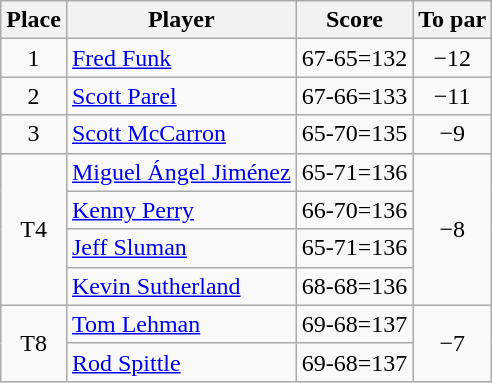<table class="wikitable">
<tr>
<th>Place</th>
<th>Player</th>
<th>Score</th>
<th>To par</th>
</tr>
<tr>
<td align=center>1</td>
<td> <a href='#'>Fred Funk</a></td>
<td>67-65=132</td>
<td align=center>−12</td>
</tr>
<tr>
<td align=center>2</td>
<td> <a href='#'>Scott Parel</a></td>
<td>67-66=133</td>
<td align=center>−11</td>
</tr>
<tr>
<td align=center>3</td>
<td> <a href='#'>Scott McCarron</a></td>
<td>65-70=135</td>
<td align=center>−9</td>
</tr>
<tr>
<td rowspan="4" style="text-align:center;">T4</td>
<td> <a href='#'>Miguel Ángel Jiménez</a></td>
<td>65-71=136</td>
<td rowspan="4" style="text-align:center;">−8</td>
</tr>
<tr>
<td> <a href='#'>Kenny Perry</a></td>
<td>66-70=136</td>
</tr>
<tr>
<td> <a href='#'>Jeff Sluman</a></td>
<td>65-71=136</td>
</tr>
<tr>
<td> <a href='#'>Kevin Sutherland</a></td>
<td>68-68=136</td>
</tr>
<tr>
<td rowspan="2" style="text-align:center;">T8</td>
<td> <a href='#'>Tom Lehman</a></td>
<td>69-68=137</td>
<td rowspan="2" style="text-align:center;">−7</td>
</tr>
<tr>
<td> <a href='#'>Rod Spittle</a></td>
<td>69-68=137</td>
</tr>
</table>
